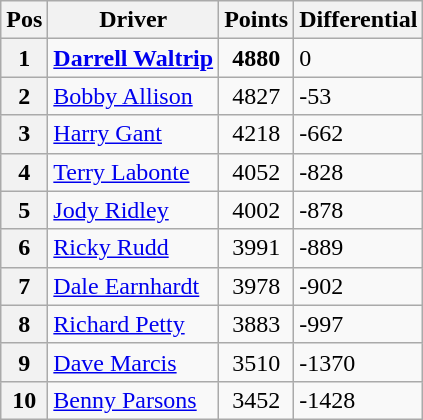<table class="wikitable">
<tr>
<th>Pos</th>
<th>Driver</th>
<th>Points</th>
<th>Differential</th>
</tr>
<tr>
<th>1 </th>
<td><strong><a href='#'>Darrell Waltrip</a></strong></td>
<td style="text-align:center;"><strong>4880</strong></td>
<td>0</td>
</tr>
<tr>
<th>2 </th>
<td><a href='#'>Bobby Allison</a></td>
<td style="text-align:center;">4827</td>
<td>-53</td>
</tr>
<tr>
<th>3 </th>
<td><a href='#'>Harry Gant</a></td>
<td style="text-align:center;">4218</td>
<td>-662</td>
</tr>
<tr>
<th>4 </th>
<td><a href='#'>Terry Labonte</a></td>
<td style="text-align:center;">4052</td>
<td>-828</td>
</tr>
<tr>
<th>5 </th>
<td><a href='#'>Jody Ridley</a></td>
<td style="text-align:center;">4002</td>
<td>-878</td>
</tr>
<tr>
<th>6 </th>
<td><a href='#'>Ricky Rudd</a></td>
<td style="text-align:center;">3991</td>
<td>-889</td>
</tr>
<tr>
<th>7 </th>
<td><a href='#'>Dale Earnhardt</a></td>
<td style="text-align:center;">3978</td>
<td>-902</td>
</tr>
<tr>
<th>8 </th>
<td><a href='#'>Richard Petty</a></td>
<td style="text-align:center;">3883</td>
<td>-997</td>
</tr>
<tr>
<th>9 </th>
<td><a href='#'>Dave Marcis</a></td>
<td style="text-align:center;">3510</td>
<td>-1370</td>
</tr>
<tr>
<th>10 </th>
<td><a href='#'>Benny Parsons</a></td>
<td style="text-align:center;">3452</td>
<td>-1428</td>
</tr>
</table>
